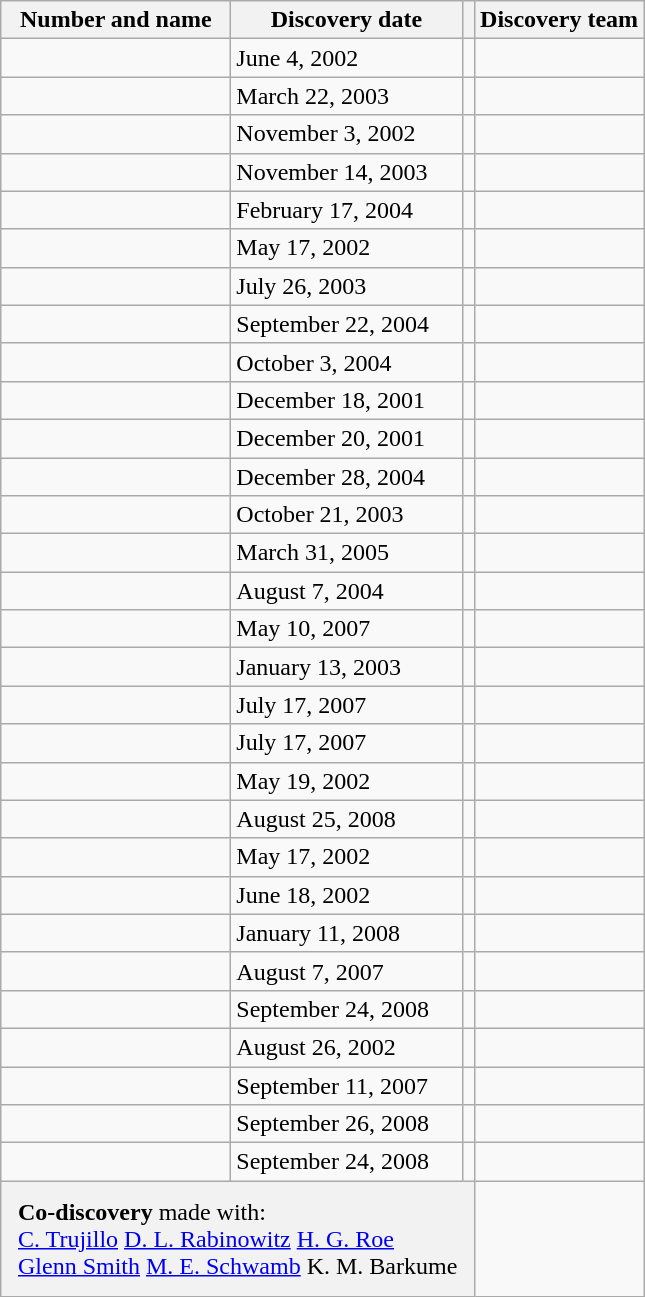<table class="wikitable sortable">
<tr>
<th>Number and name</th>
<th>Discovery date</th>
<th></th>
<th>Discovery team</th>
</tr>
<tr>
<td><strong></strong></td>
<td>June 4, 2002</td>
<td></td>
<td></td>
</tr>
<tr>
<td><strong></strong></td>
<td>March 22, 2003</td>
<td></td>
<td></td>
</tr>
<tr>
<td><strong></strong></td>
<td>November 3, 2002</td>
<td></td>
<td></td>
</tr>
<tr>
<td><strong></strong></td>
<td>November 14, 2003</td>
<td></td>
<td></td>
</tr>
<tr>
<td><strong></strong></td>
<td>February 17, 2004</td>
<td></td>
<td></td>
</tr>
<tr>
<td><strong></strong></td>
<td>May 17, 2002</td>
<td></td>
<td></td>
</tr>
<tr>
<td><strong></strong></td>
<td>July 26, 2003</td>
<td></td>
<td></td>
</tr>
<tr>
<td><strong></strong></td>
<td>September 22, 2004</td>
<td></td>
<td></td>
</tr>
<tr>
<td><strong></strong></td>
<td>October 3, 2004</td>
<td></td>
<td></td>
</tr>
<tr>
<td><strong></strong></td>
<td>December 18, 2001</td>
<td></td>
<td></td>
</tr>
<tr>
<td><strong></strong></td>
<td>December 20, 2001</td>
<td></td>
<td></td>
</tr>
<tr>
<td><strong></strong></td>
<td>December 28, 2004</td>
<td></td>
<td></td>
</tr>
<tr>
<td><strong></strong></td>
<td>October 21, 2003</td>
<td></td>
<td></td>
</tr>
<tr>
<td><strong></strong></td>
<td>March 31, 2005</td>
<td></td>
<td></td>
</tr>
<tr>
<td><strong></strong></td>
<td>August 7, 2004</td>
<td></td>
<td></td>
</tr>
<tr>
<td></td>
<td>May 10, 2007</td>
<td></td>
<td></td>
</tr>
<tr>
<td><strong></strong></td>
<td>January 13, 2003</td>
<td></td>
<td></td>
</tr>
<tr>
<td><strong></strong></td>
<td>July 17, 2007</td>
<td></td>
<td></td>
</tr>
<tr>
<td><strong></strong></td>
<td>July 17, 2007</td>
<td></td>
<td></td>
</tr>
<tr>
<td></td>
<td>May 19, 2002</td>
<td></td>
<td></td>
</tr>
<tr>
<td></td>
<td>August 25, 2008</td>
<td></td>
<td></td>
</tr>
<tr>
<td></td>
<td>May 17, 2002</td>
<td></td>
<td></td>
</tr>
<tr>
<td><strong></strong></td>
<td>June 18, 2002</td>
<td></td>
<td></td>
</tr>
<tr>
<td><strong></strong></td>
<td>January 11, 2008</td>
<td></td>
<td></td>
</tr>
<tr>
<td></td>
<td>August 7, 2007</td>
<td></td>
<td></td>
</tr>
<tr>
<td></td>
<td>September 24, 2008</td>
<td></td>
<td></td>
</tr>
<tr>
<td></td>
<td>August 26, 2002</td>
<td></td>
<td></td>
</tr>
<tr>
<td></td>
<td>September 11, 2007</td>
<td></td>
<td></td>
</tr>
<tr>
<td></td>
<td>September 26, 2008</td>
<td></td>
<td></td>
</tr>
<tr>
<td><strong></strong></td>
<td>September 24, 2008</td>
<td></td>
<td></td>
</tr>
<tr>
<th colspan=3 style="font-weight: normal; text-align: left; padding: 11px;"><strong>Co-discovery</strong> made with:<br> <a href='#'>C. Trujillo</a> <a href='#'>D. L. Rabinowitz</a> <a href='#'>H. G. Roe</a><br> <a href='#'>Glenn Smith</a> <a href='#'>M. E. Schwamb</a> K. M. Barkume</th>
</tr>
</table>
